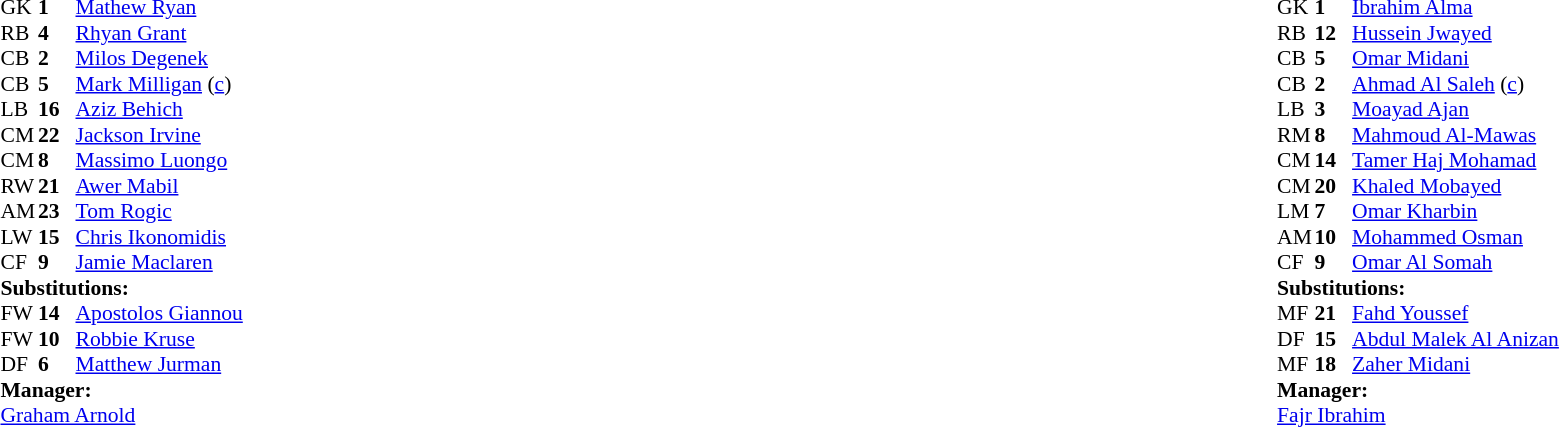<table width="100%">
<tr>
<td valign="top" width="40%"><br><table style="font-size:90%" cellspacing="0" cellpadding="0">
<tr>
<th width=25></th>
<th width=25></th>
</tr>
<tr>
<td>GK</td>
<td><strong>1</strong></td>
<td><a href='#'>Mathew Ryan</a></td>
</tr>
<tr>
<td>RB</td>
<td><strong>4</strong></td>
<td><a href='#'>Rhyan Grant</a></td>
</tr>
<tr>
<td>CB</td>
<td><strong>2</strong></td>
<td><a href='#'>Milos Degenek</a></td>
</tr>
<tr>
<td>CB</td>
<td><strong>5</strong></td>
<td><a href='#'>Mark Milligan</a> (<a href='#'>c</a>)</td>
</tr>
<tr>
<td>LB</td>
<td><strong>16</strong></td>
<td><a href='#'>Aziz Behich</a></td>
</tr>
<tr>
<td>CM</td>
<td><strong>22</strong></td>
<td><a href='#'>Jackson Irvine</a></td>
</tr>
<tr>
<td>CM</td>
<td><strong>8</strong></td>
<td><a href='#'>Massimo Luongo</a></td>
<td></td>
<td></td>
</tr>
<tr>
<td>RW</td>
<td><strong>21</strong></td>
<td><a href='#'>Awer Mabil</a></td>
<td></td>
<td></td>
</tr>
<tr>
<td>AM</td>
<td><strong>23</strong></td>
<td><a href='#'>Tom Rogic</a></td>
</tr>
<tr>
<td>LW</td>
<td><strong>15</strong></td>
<td><a href='#'>Chris Ikonomidis</a></td>
</tr>
<tr>
<td>CF</td>
<td><strong>9</strong></td>
<td><a href='#'>Jamie Maclaren</a></td>
<td></td>
<td></td>
</tr>
<tr>
<td colspan=3><strong>Substitutions:</strong></td>
</tr>
<tr>
<td>FW</td>
<td><strong>14</strong></td>
<td><a href='#'>Apostolos Giannou</a></td>
<td></td>
<td></td>
</tr>
<tr>
<td>FW</td>
<td><strong>10</strong></td>
<td><a href='#'>Robbie Kruse</a></td>
<td></td>
<td></td>
</tr>
<tr>
<td>DF</td>
<td><strong>6</strong></td>
<td><a href='#'>Matthew Jurman</a></td>
<td></td>
<td></td>
</tr>
<tr>
<td colspan=3><strong>Manager:</strong></td>
</tr>
<tr>
<td colspan=3><a href='#'>Graham Arnold</a></td>
</tr>
</table>
</td>
<td valign="top"></td>
<td valign="top" width="50%"><br><table style="font-size:90%; margin:auto" cellspacing="0" cellpadding="0">
<tr>
<th width=25></th>
<th width=25></th>
</tr>
<tr>
<td>GK</td>
<td><strong>1</strong></td>
<td><a href='#'>Ibrahim Alma</a></td>
</tr>
<tr>
<td>RB</td>
<td><strong>12</strong></td>
<td><a href='#'>Hussein Jwayed</a></td>
<td></td>
<td></td>
</tr>
<tr>
<td>CB</td>
<td><strong>5</strong></td>
<td><a href='#'>Omar Midani</a></td>
</tr>
<tr>
<td>CB</td>
<td><strong>2</strong></td>
<td><a href='#'>Ahmad Al Saleh</a> (<a href='#'>c</a>)</td>
</tr>
<tr>
<td>LB</td>
<td><strong>3</strong></td>
<td><a href='#'>Moayad Ajan</a></td>
</tr>
<tr>
<td>RM</td>
<td><strong>8</strong></td>
<td><a href='#'>Mahmoud Al-Mawas</a></td>
<td></td>
</tr>
<tr>
<td>CM</td>
<td><strong>14</strong></td>
<td><a href='#'>Tamer Haj Mohamad</a></td>
</tr>
<tr>
<td>CM</td>
<td><strong>20</strong></td>
<td><a href='#'>Khaled Mobayed</a></td>
<td></td>
<td></td>
</tr>
<tr>
<td>LM</td>
<td><strong>7</strong></td>
<td><a href='#'>Omar Kharbin</a></td>
</tr>
<tr>
<td>AM</td>
<td><strong>10</strong></td>
<td><a href='#'>Mohammed Osman</a></td>
<td></td>
<td></td>
</tr>
<tr>
<td>CF</td>
<td><strong>9</strong></td>
<td><a href='#'>Omar Al Somah</a></td>
</tr>
<tr>
<td colspan=3><strong>Substitutions:</strong></td>
</tr>
<tr>
<td>MF</td>
<td><strong>21</strong></td>
<td><a href='#'>Fahd Youssef</a></td>
<td></td>
<td></td>
</tr>
<tr>
<td>DF</td>
<td><strong>15</strong></td>
<td><a href='#'>Abdul Malek Al Anizan</a></td>
<td></td>
<td></td>
</tr>
<tr>
<td>MF</td>
<td><strong>18</strong></td>
<td><a href='#'>Zaher Midani</a></td>
<td></td>
<td></td>
</tr>
<tr>
<td colspan=3><strong>Manager:</strong></td>
</tr>
<tr>
<td colspan=3><a href='#'>Fajr Ibrahim</a></td>
</tr>
</table>
</td>
</tr>
</table>
